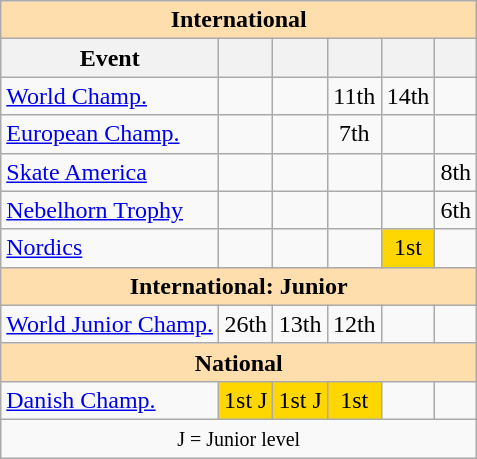<table class="wikitable" style="text-align:center">
<tr>
<th style="background-color: #ffdead; " colspan=6 align=center>International</th>
</tr>
<tr>
<th>Event</th>
<th></th>
<th></th>
<th></th>
<th></th>
<th></th>
</tr>
<tr>
<td align=left><a href='#'>World Champ.</a></td>
<td></td>
<td></td>
<td>11th</td>
<td>14th</td>
<td></td>
</tr>
<tr>
<td align=left><a href='#'>European Champ.</a></td>
<td></td>
<td></td>
<td>7th</td>
<td></td>
<td></td>
</tr>
<tr>
<td align=left><a href='#'>Skate America</a></td>
<td></td>
<td></td>
<td></td>
<td></td>
<td>8th</td>
</tr>
<tr>
<td align=left><a href='#'>Nebelhorn Trophy</a></td>
<td></td>
<td></td>
<td></td>
<td></td>
<td>6th</td>
</tr>
<tr>
<td align=left><a href='#'>Nordics</a></td>
<td></td>
<td></td>
<td></td>
<td bgcolor=gold>1st</td>
<td></td>
</tr>
<tr>
<th style="background-color: #ffdead; " colspan=6 align=center>International: Junior</th>
</tr>
<tr>
<td align=left><a href='#'>World Junior Champ.</a></td>
<td>26th</td>
<td>13th</td>
<td>12th</td>
<td></td>
<td></td>
</tr>
<tr>
<th style="background-color: #ffdead; " colspan=6 align=center>National</th>
</tr>
<tr>
<td align=left><a href='#'>Danish Champ.</a></td>
<td bgcolor=gold>1st J</td>
<td bgcolor=gold>1st J</td>
<td bgcolor=gold>1st</td>
<td></td>
<td></td>
</tr>
<tr>
<td colspan=6 align=center><small> J = Junior level </small></td>
</tr>
</table>
